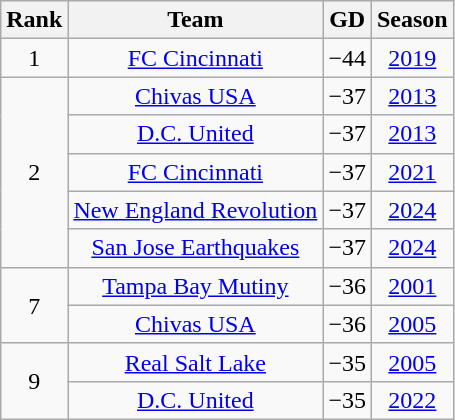<table class="wikitable sortable" style="text-align:center">
<tr>
<th>Rank</th>
<th>Team</th>
<th>GD</th>
<th>Season</th>
</tr>
<tr>
<td>1</td>
<td><a href='#'>FC Cincinnati</a></td>
<td>−44</td>
<td><a href='#'>2019</a></td>
</tr>
<tr>
<td rowspan="5">2</td>
<td><a href='#'>Chivas USA</a></td>
<td>−37</td>
<td><a href='#'>2013</a></td>
</tr>
<tr>
<td><a href='#'>D.C. United</a></td>
<td>−37</td>
<td><a href='#'>2013</a></td>
</tr>
<tr>
<td><a href='#'>FC Cincinnati</a></td>
<td>−37</td>
<td><a href='#'>2021</a></td>
</tr>
<tr>
<td><a href='#'>New England Revolution</a></td>
<td>−37</td>
<td><a href='#'>2024</a></td>
</tr>
<tr>
<td><a href='#'>San Jose Earthquakes</a></td>
<td>−37</td>
<td><a href='#'>2024</a></td>
</tr>
<tr>
<td rowspan="2">7</td>
<td><a href='#'>Tampa Bay Mutiny</a></td>
<td>−36</td>
<td><a href='#'>2001</a></td>
</tr>
<tr>
<td><a href='#'>Chivas USA</a></td>
<td>−36</td>
<td><a href='#'>2005</a></td>
</tr>
<tr>
<td rowspan="3">9</td>
<td><a href='#'>Real Salt Lake</a></td>
<td>−35</td>
<td><a href='#'>2005</a></td>
</tr>
<tr>
<td><a href='#'>D.C. United</a></td>
<td>−35</td>
<td><a href='#'>2022</a><br></td>
</tr>
</table>
